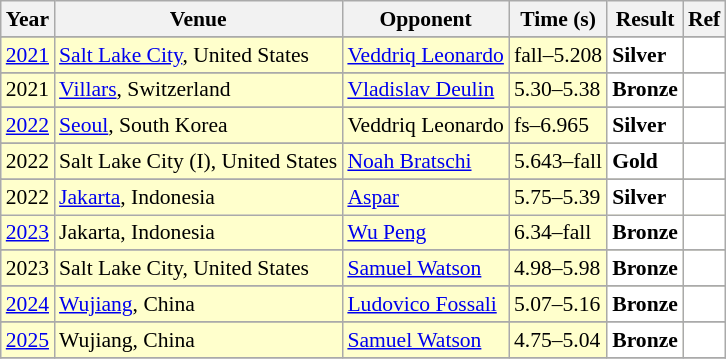<table class="sortable wikitable" style="font-size: 90%;">
<tr>
<th>Year</th>
<th>Venue</th>
<th>Opponent</th>
<th>Time (s)</th>
<th>Result</th>
<th>Ref</th>
</tr>
<tr>
</tr>
<tr style="background:#ffffcc">
<td align="center"><a href='#'>2021</a></td>
<td align="left"><a href='#'>Salt Lake City</a>, United States</td>
<td align="left"> <a href='#'>Veddriq Leonardo</a></td>
<td align="left">fall–5.208</td>
<td style="text-align:left; background:white"> <strong>Silver</strong></td>
<td style="text-align:center; background:white"></td>
</tr>
<tr>
</tr>
<tr style="background:#ffffcc">
<td align="center">2021</td>
<td align="left"><a href='#'>Villars</a>, Switzerland</td>
<td align="left"> <a href='#'>Vladislav Deulin</a></td>
<td align="left">5.30–5.38</td>
<td style="text-align:left; background:white"> <strong>Bronze</strong></td>
<td style="text-align:center; background:white"></td>
</tr>
<tr>
</tr>
<tr style="background:#ffffcc">
<td align="center"><a href='#'>2022</a></td>
<td align="left"><a href='#'>Seoul</a>, South Korea</td>
<td align="left"> Veddriq Leonardo</td>
<td align="left">fs–6.965</td>
<td style="text-align:left; background:white"> <strong>Silver</strong></td>
<td style="text-align:center; background:white"></td>
</tr>
<tr>
</tr>
<tr style="background:#ffffcc">
<td align="center">2022</td>
<td align="left">Salt Lake City (I), United States</td>
<td align="left"> <a href='#'>Noah Bratschi</a></td>
<td align="left">5.643–fall</td>
<td style="text-align:left; background:white"> <strong>Gold</strong></td>
<td style="text-align:center; background:white"></td>
</tr>
<tr>
</tr>
<tr style="background:#ffffcc">
<td align="center">2022</td>
<td align="left"><a href='#'>Jakarta</a>, Indonesia</td>
<td align="left"> <a href='#'>Aspar</a></td>
<td align="left">5.75–5.39</td>
<td style="text-align:left; background:white"> <strong>Silver</strong></td>
<td style="text-align:left; background:white"></td>
</tr>
<tr style="background:#ffffcc">
<td align="center"><a href='#'>2023</a></td>
<td align="left">Jakarta, Indonesia</td>
<td align="left"> <a href='#'>Wu Peng</a></td>
<td align="left">6.34–fall</td>
<td style="text-align:left; background:white"> <strong>Bronze</strong></td>
<td style="text-align:center; background:white"></td>
</tr>
<tr>
</tr>
<tr style="background:#ffffcc">
<td align="center">2023</td>
<td align="left">Salt Lake City, United States</td>
<td align="left"> <a href='#'>Samuel Watson</a></td>
<td align="left">4.98–5.98</td>
<td style="text-align:left; background:white"> <strong>Bronze</strong></td>
<td style="text-align:center; background:white"></td>
</tr>
<tr>
</tr>
<tr style="background:#ffffcc">
<td align="center"><a href='#'>2024</a></td>
<td align="left"><a href='#'>Wujiang</a>, China</td>
<td align="left"> <a href='#'>Ludovico Fossali</a></td>
<td align="left">5.07–5.16</td>
<td style="text-align:left; background:white"> <strong>Bronze</strong></td>
<td style="text-align:center; background:white"></td>
</tr>
<tr>
</tr>
<tr style="background:#ffffcc">
<td align="center"><a href='#'>2025</a></td>
<td align="left">Wujiang, China</td>
<td align="left"> <a href='#'>Samuel Watson</a></td>
<td align="left">4.75–5.04</td>
<td style="text-align:left; background:white"> <strong>Bronze</strong></td>
<td style="text-align:center; background:white"></td>
</tr>
<tr>
</tr>
</table>
